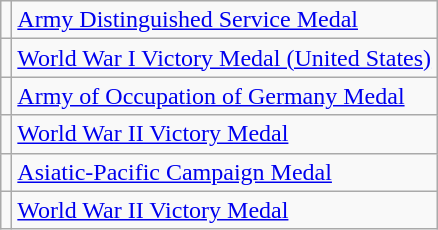<table class="wikitable ">
<tr>
<td></td>
<td><a href='#'>Army Distinguished Service Medal</a></td>
</tr>
<tr>
<td></td>
<td><a href='#'>World War I Victory Medal (United States)</a></td>
</tr>
<tr>
<td></td>
<td><a href='#'>Army of Occupation of Germany Medal</a></td>
</tr>
<tr>
<td></td>
<td><a href='#'>World War II Victory Medal</a></td>
</tr>
<tr>
<td></td>
<td><a href='#'>Asiatic-Pacific Campaign Medal</a></td>
</tr>
<tr>
<td></td>
<td><a href='#'>World War II Victory Medal</a></td>
</tr>
</table>
